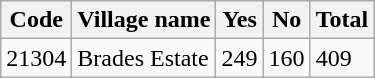<table class="wikitable">
<tr>
<th>Code</th>
<th>Village name</th>
<th>Yes</th>
<th>No</th>
<th>Total</th>
</tr>
<tr>
<td>21304</td>
<td>Brades Estate</td>
<td>249</td>
<td>160</td>
<td>409</td>
</tr>
</table>
